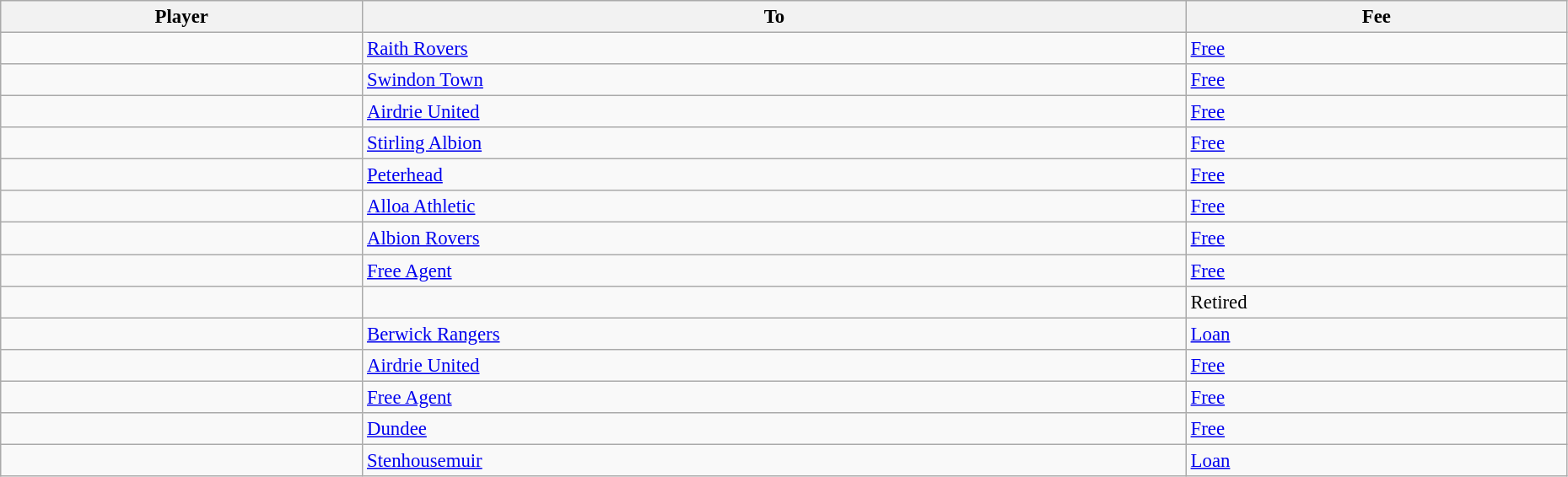<table class="wikitable" style="text-align:center; font-size:95%;width:98%; text-align:left">
<tr>
<th>Player</th>
<th>To</th>
<th>Fee</th>
</tr>
<tr>
<td> </td>
<td> <a href='#'>Raith Rovers</a></td>
<td><a href='#'>Free</a></td>
</tr>
<tr>
<td> </td>
<td> <a href='#'>Swindon Town</a></td>
<td><a href='#'>Free</a></td>
</tr>
<tr>
<td> </td>
<td> <a href='#'>Airdrie United</a></td>
<td><a href='#'>Free</a></td>
</tr>
<tr>
<td></td>
<td> <a href='#'>Stirling Albion</a></td>
<td><a href='#'>Free</a></td>
</tr>
<tr>
<td> </td>
<td> <a href='#'>Peterhead</a></td>
<td><a href='#'>Free</a></td>
</tr>
<tr>
<td> </td>
<td> <a href='#'>Alloa Athletic</a></td>
<td><a href='#'>Free</a></td>
</tr>
<tr>
<td> </td>
<td> <a href='#'>Albion Rovers</a></td>
<td><a href='#'>Free</a></td>
</tr>
<tr>
<td> </td>
<td><a href='#'>Free Agent</a></td>
<td><a href='#'>Free</a></td>
</tr>
<tr>
<td> </td>
<td></td>
<td>Retired</td>
</tr>
<tr>
<td> </td>
<td>  <a href='#'>Berwick Rangers</a></td>
<td><a href='#'>Loan</a></td>
</tr>
<tr>
<td> </td>
<td> <a href='#'>Airdrie United</a></td>
<td><a href='#'>Free</a></td>
</tr>
<tr>
<td> </td>
<td><a href='#'>Free Agent</a></td>
<td><a href='#'>Free</a></td>
</tr>
<tr>
<td> </td>
<td> <a href='#'>Dundee</a></td>
<td><a href='#'>Free</a></td>
</tr>
<tr>
<td> </td>
<td>  <a href='#'>Stenhousemuir</a></td>
<td><a href='#'>Loan</a></td>
</tr>
</table>
